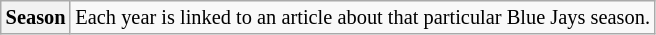<table class="wikitable plainrowheaders" style="font-size:85%">
<tr>
<th scope="row" style="text-align:center"><strong>Season</strong></th>
<td>Each year is linked to an article about that particular Blue Jays season.<br></td>
</tr>
</table>
